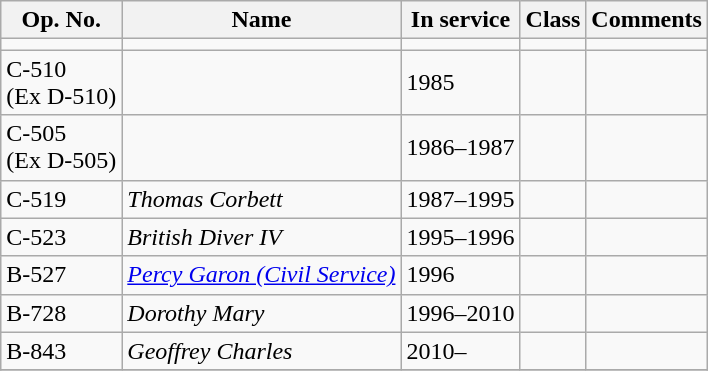<table class="wikitable">
<tr>
<th>Op. No.</th>
<th>Name</th>
<th>In service</th>
<th>Class</th>
<th>Comments</th>
</tr>
<tr>
<td></td>
<td></td>
<td></td>
<td></td>
<td></td>
</tr>
<tr>
<td>C-510<br>(Ex D-510)</td>
<td></td>
<td>1985</td>
<td></td>
<td></td>
</tr>
<tr>
<td>C-505<br>(Ex D-505)</td>
<td></td>
<td>1986–1987</td>
<td></td>
<td></td>
</tr>
<tr>
<td>C-519</td>
<td><em>Thomas Corbett</em></td>
<td>1987–1995</td>
<td></td>
<td></td>
</tr>
<tr>
<td>C-523</td>
<td><em>British Diver IV</em></td>
<td>1995–1996</td>
<td></td>
<td></td>
</tr>
<tr>
<td>B-527</td>
<td><a href='#'><em>Percy Garon (Civil Service)</em></a></td>
<td>1996</td>
<td></td>
<td></td>
</tr>
<tr>
<td>B-728</td>
<td><em>Dorothy Mary</em></td>
<td>1996–2010</td>
<td></td>
<td></td>
</tr>
<tr>
<td>B-843</td>
<td><em>Geoffrey Charles</em></td>
<td>2010–</td>
<td></td>
<td></td>
</tr>
<tr>
</tr>
</table>
